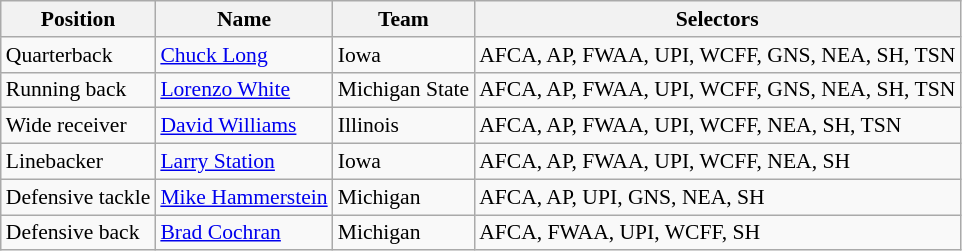<table class="wikitable" style="font-size: 90%">
<tr>
<th>Position</th>
<th>Name</th>
<th>Team</th>
<th>Selectors</th>
</tr>
<tr>
<td>Quarterback</td>
<td><a href='#'>Chuck Long</a></td>
<td>Iowa</td>
<td>AFCA, AP, FWAA, UPI, WCFF, GNS, NEA, SH, TSN</td>
</tr>
<tr align="left">
<td>Running back</td>
<td><a href='#'>Lorenzo White</a></td>
<td>Michigan State</td>
<td>AFCA, AP, FWAA, UPI, WCFF, GNS, NEA, SH, TSN</td>
</tr>
<tr align="left">
<td>Wide receiver</td>
<td><a href='#'>David Williams</a></td>
<td>Illinois</td>
<td>AFCA, AP, FWAA, UPI, WCFF, NEA, SH, TSN</td>
</tr>
<tr>
<td>Linebacker</td>
<td><a href='#'>Larry Station</a></td>
<td>Iowa</td>
<td>AFCA, AP, FWAA, UPI, WCFF, NEA, SH</td>
</tr>
<tr>
<td>Defensive tackle</td>
<td><a href='#'>Mike Hammerstein</a></td>
<td>Michigan</td>
<td>AFCA, AP, UPI, GNS, NEA, SH</td>
</tr>
<tr>
<td>Defensive back</td>
<td><a href='#'>Brad Cochran</a></td>
<td>Michigan</td>
<td>AFCA, FWAA, UPI, WCFF, SH</td>
</tr>
</table>
